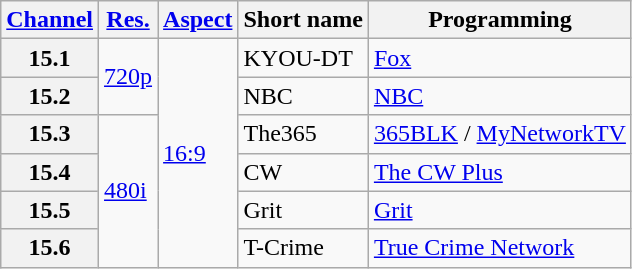<table class="wikitable">
<tr>
<th scope="col"><a href='#'>Channel</a></th>
<th scope="col"><a href='#'>Res.</a></th>
<th scope="col"><a href='#'>Aspect</a></th>
<th scope="col">Short name</th>
<th scope="col">Programming</th>
</tr>
<tr>
<th scope="row">15.1</th>
<td rowspan="2"><a href='#'>720p</a></td>
<td rowspan=6><a href='#'>16:9</a></td>
<td>KYOU-DT</td>
<td><a href='#'>Fox</a></td>
</tr>
<tr>
<th scope="row">15.2</th>
<td>NBC</td>
<td><a href='#'>NBC</a></td>
</tr>
<tr>
<th scope="row">15.3</th>
<td rowspan="4"><a href='#'>480i</a></td>
<td>The365</td>
<td><a href='#'>365BLK</a> / <a href='#'>MyNetworkTV</a></td>
</tr>
<tr>
<th scope="row">15.4</th>
<td>CW</td>
<td><a href='#'>The CW Plus</a></td>
</tr>
<tr>
<th scope="row">15.5</th>
<td>Grit</td>
<td><a href='#'>Grit</a></td>
</tr>
<tr>
<th scope="row">15.6</th>
<td>T-Crime</td>
<td><a href='#'>True Crime Network</a></td>
</tr>
</table>
